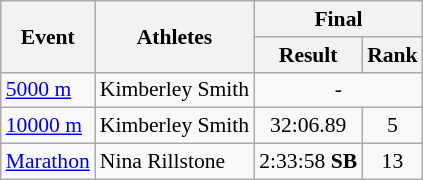<table class="wikitable" border="1" style="font-size:90%">
<tr>
<th rowspan="2">Event</th>
<th rowspan="2">Athletes</th>
<th colspan="2">Final</th>
</tr>
<tr>
<th>Result</th>
<th>Rank</th>
</tr>
<tr>
<td><a href='#'>5000 m</a></td>
<td Kimberley Smith (athlete)>Kimberley Smith</td>
<td align=center colspan=2>-</td>
</tr>
<tr>
<td><a href='#'>10000 m</a></td>
<td Kimberley Smith (athlete)>Kimberley Smith</td>
<td align=center>32:06.89</td>
<td align=center>5</td>
</tr>
<tr>
<td><a href='#'>Marathon</a></td>
<td>Nina Rillstone</td>
<td align=center>2:33:58 <strong>SB</strong></td>
<td align=center>13</td>
</tr>
</table>
